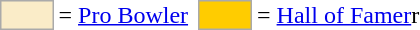<table>
<tr>
<td style="background-color:#faecc8; border:1px solid #aaaaaa; width:2em;"></td>
<td>= <a href='#'>Pro Bowler</a> </td>
<td></td>
<td style="background-color:#FFCC00; border:1px solid #aaaaaa; width:2em;"></td>
<td>= <a href='#'>Hall of Famer</a>r</td>
</tr>
</table>
